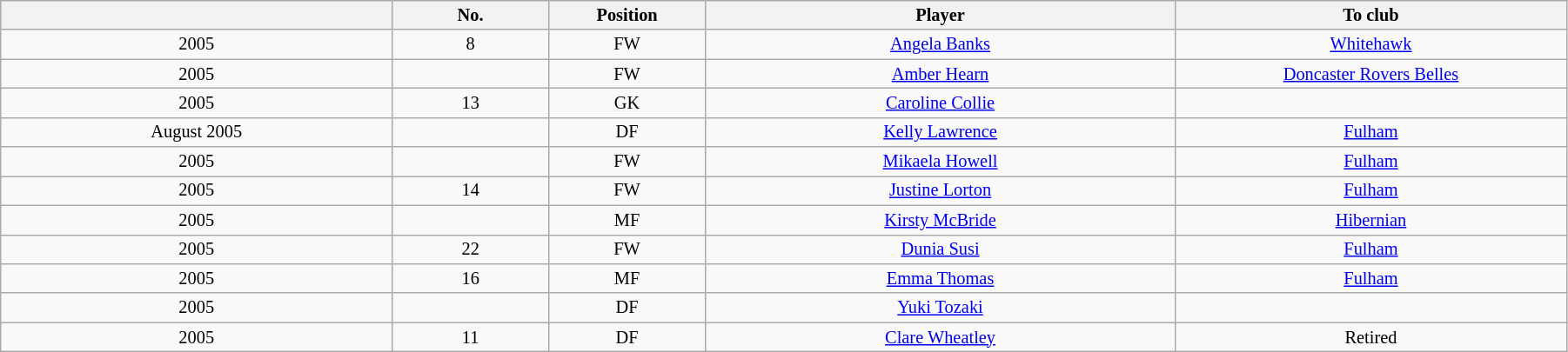<table class="wikitable sortable" style="width:95%; text-align:center; font-size:85%; text-align:center;">
<tr>
<th width="25%"></th>
<th width="10%">No.</th>
<th width="10%">Position</th>
<th>Player</th>
<th width="25%">To club</th>
</tr>
<tr>
<td>2005</td>
<td>8</td>
<td>FW</td>
<td> <a href='#'>Angela Banks</a></td>
<td> <a href='#'>Whitehawk</a></td>
</tr>
<tr>
<td>2005</td>
<td></td>
<td>FW</td>
<td> <a href='#'>Amber Hearn</a></td>
<td> <a href='#'>Doncaster Rovers Belles</a></td>
</tr>
<tr>
<td>2005</td>
<td>13</td>
<td>GK</td>
<td><a href='#'>Caroline Collie</a></td>
<td></td>
</tr>
<tr>
<td>August 2005</td>
<td></td>
<td>DF</td>
<td><a href='#'>Kelly Lawrence</a></td>
<td> <a href='#'>Fulham</a></td>
</tr>
<tr>
<td>2005</td>
<td></td>
<td>FW</td>
<td> <a href='#'>Mikaela Howell</a></td>
<td> <a href='#'>Fulham</a></td>
</tr>
<tr>
<td>2005</td>
<td>14</td>
<td>FW</td>
<td> <a href='#'>Justine Lorton</a></td>
<td> <a href='#'>Fulham</a></td>
</tr>
<tr>
<td>2005</td>
<td></td>
<td>MF</td>
<td> <a href='#'>Kirsty McBride</a></td>
<td> <a href='#'>Hibernian</a></td>
</tr>
<tr>
<td>2005</td>
<td>22</td>
<td>FW</td>
<td> <a href='#'>Dunia Susi</a></td>
<td> <a href='#'>Fulham</a></td>
</tr>
<tr>
<td>2005</td>
<td>16</td>
<td>MF</td>
<td> <a href='#'>Emma Thomas</a></td>
<td> <a href='#'>Fulham</a></td>
</tr>
<tr>
<td>2005</td>
<td></td>
<td>DF</td>
<td><a href='#'>Yuki Tozaki</a></td>
<td></td>
</tr>
<tr>
<td>2005</td>
<td>11</td>
<td>DF</td>
<td> <a href='#'>Clare Wheatley</a></td>
<td>Retired</td>
</tr>
</table>
